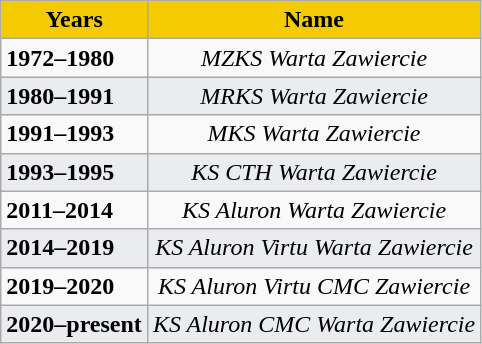<table class="wikitable" style="font-size:100%">
<tr>
<th style="color:#000000; background-color:#F3CB00">Years</th>
<th style="color:#000000; background-color:#F3CB00">Name</th>
</tr>
<tr>
<td><strong>1972–1980</strong></td>
<td align=center><em>MZKS Warta Zawiercie</em></td>
</tr>
<tr style="background:#EAECF0">
<td><strong>1980–1991</strong></td>
<td align=center><em>MRKS Warta Zawiercie</em></td>
</tr>
<tr>
<td><strong>1991–1993</strong></td>
<td align=center><em>MKS Warta Zawiercie</em></td>
</tr>
<tr style="background:#EAECF0">
<td><strong>1993–1995</strong></td>
<td align=center><em>KS CTH Warta Zawiercie</em></td>
</tr>
<tr>
<td><strong>2011–2014</strong></td>
<td align=center><em>KS Aluron Warta Zawiercie</em></td>
</tr>
<tr style="background:#EAECF0">
<td><strong>2014–2019</strong></td>
<td align=center><em>KS Aluron Virtu Warta Zawiercie</em></td>
</tr>
<tr>
<td><strong>2019–2020</strong></td>
<td align=center><em>KS Aluron Virtu CMC Zawiercie</em></td>
</tr>
<tr style="background:#EAECF0">
<td><strong>2020–present</strong></td>
<td align=center><em>KS Aluron CMC Warta Zawiercie</em></td>
</tr>
</table>
